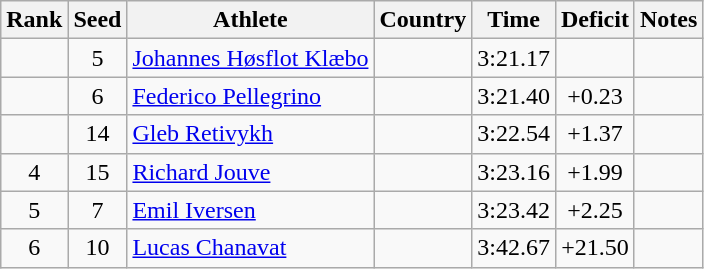<table class="wikitable sortable" style="text-align:center">
<tr>
<th>Rank</th>
<th>Seed</th>
<th>Athlete</th>
<th>Country</th>
<th>Time</th>
<th>Deficit</th>
<th>Notes</th>
</tr>
<tr>
<td></td>
<td>5</td>
<td align=left><a href='#'>Johannes Høsflot Klæbo</a></td>
<td align=left></td>
<td>3:21.17</td>
<td></td>
<td></td>
</tr>
<tr>
<td></td>
<td>6</td>
<td align=left><a href='#'>Federico Pellegrino</a></td>
<td align=left></td>
<td>3:21.40</td>
<td>+0.23</td>
<td></td>
</tr>
<tr>
<td></td>
<td>14</td>
<td align=left><a href='#'>Gleb Retivykh</a></td>
<td align=left></td>
<td>3:22.54</td>
<td>+1.37</td>
<td></td>
</tr>
<tr>
<td>4</td>
<td>15</td>
<td align=left><a href='#'>Richard Jouve</a></td>
<td align=left></td>
<td>3:23.16</td>
<td>+1.99</td>
<td></td>
</tr>
<tr>
<td>5</td>
<td>7</td>
<td align=left><a href='#'>Emil Iversen</a></td>
<td align=left></td>
<td>3:23.42</td>
<td>+2.25</td>
<td></td>
</tr>
<tr>
<td>6</td>
<td>10</td>
<td align=left><a href='#'>Lucas Chanavat</a></td>
<td align=left></td>
<td>3:42.67</td>
<td>+21.50</td>
<td></td>
</tr>
</table>
